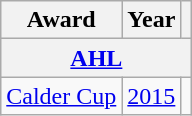<table class="wikitable">
<tr>
<th>Award</th>
<th>Year</th>
<th></th>
</tr>
<tr>
<th colspan="3"><a href='#'>AHL</a></th>
</tr>
<tr>
<td><a href='#'>Calder Cup</a></td>
<td><a href='#'>2015</a></td>
<td></td>
</tr>
</table>
